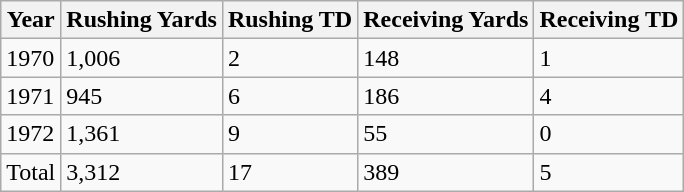<table class="wikitable">
<tr>
<th>Year</th>
<th>Rushing Yards</th>
<th>Rushing TD</th>
<th>Receiving Yards</th>
<th>Receiving TD</th>
</tr>
<tr>
<td>1970</td>
<td>1,006</td>
<td>2</td>
<td>148</td>
<td>1</td>
</tr>
<tr>
<td>1971</td>
<td>945</td>
<td>6</td>
<td>186</td>
<td>4</td>
</tr>
<tr>
<td>1972</td>
<td>1,361</td>
<td>9</td>
<td>55</td>
<td>0</td>
</tr>
<tr>
<td>Total</td>
<td>3,312</td>
<td>17</td>
<td>389</td>
<td>5</td>
</tr>
</table>
